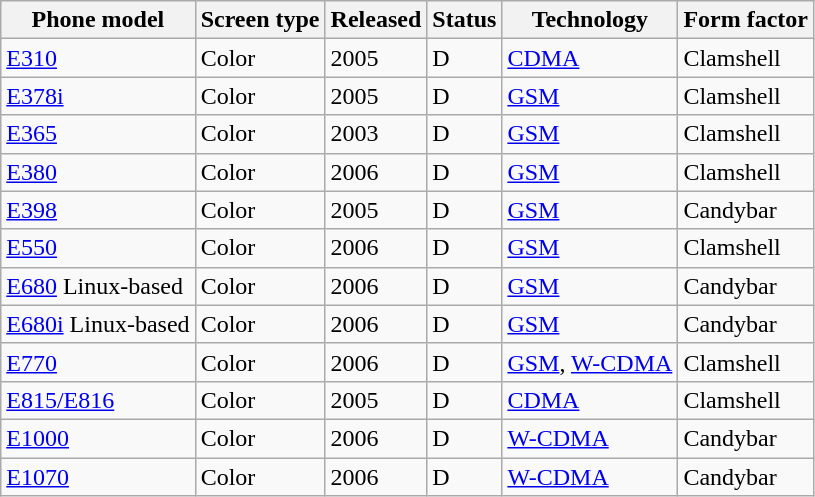<table class="wikitable sortable">
<tr>
<th><strong>Phone model</strong></th>
<th><strong>Screen type</strong></th>
<th><strong>Released</strong></th>
<th><strong>Status</strong></th>
<th><strong>Technology</strong></th>
<th><strong>Form factor</strong></th>
</tr>
<tr>
<td><a href='#'>E310</a></td>
<td>Color</td>
<td>2005</td>
<td>D</td>
<td><a href='#'>CDMA</a></td>
<td>Clamshell</td>
</tr>
<tr>
<td><a href='#'>E378i</a></td>
<td>Color</td>
<td>2005</td>
<td>D</td>
<td><a href='#'>GSM</a></td>
<td>Clamshell</td>
</tr>
<tr>
<td><a href='#'>E365</a></td>
<td>Color</td>
<td>2003</td>
<td>D</td>
<td><a href='#'>GSM</a></td>
<td>Clamshell</td>
</tr>
<tr>
<td><a href='#'>E380</a></td>
<td>Color</td>
<td>2006</td>
<td>D</td>
<td><a href='#'>GSM</a></td>
<td>Clamshell</td>
</tr>
<tr>
<td><a href='#'>E398</a></td>
<td>Color</td>
<td>2005</td>
<td>D</td>
<td><a href='#'>GSM</a></td>
<td>Candybar</td>
</tr>
<tr>
<td><a href='#'>E550</a></td>
<td>Color</td>
<td>2006</td>
<td>D</td>
<td><a href='#'>GSM</a></td>
<td>Clamshell</td>
</tr>
<tr>
<td><a href='#'>E680</a> Linux-based</td>
<td>Color</td>
<td>2006</td>
<td>D</td>
<td><a href='#'>GSM</a></td>
<td>Candybar</td>
</tr>
<tr>
<td><a href='#'>E680i</a> Linux-based</td>
<td>Color</td>
<td>2006</td>
<td>D</td>
<td><a href='#'>GSM</a></td>
<td>Candybar</td>
</tr>
<tr>
<td><a href='#'>E770</a></td>
<td>Color</td>
<td>2006</td>
<td>D</td>
<td><a href='#'>GSM</a>, <a href='#'>W-CDMA</a></td>
<td>Clamshell</td>
</tr>
<tr>
<td><a href='#'>E815/E816</a></td>
<td>Color</td>
<td>2005</td>
<td>D</td>
<td><a href='#'>CDMA</a></td>
<td>Clamshell</td>
</tr>
<tr>
<td><a href='#'>E1000</a></td>
<td>Color</td>
<td>2006</td>
<td>D</td>
<td><a href='#'>W-CDMA</a></td>
<td>Candybar</td>
</tr>
<tr>
<td><a href='#'>E1070</a></td>
<td>Color</td>
<td>2006</td>
<td>D</td>
<td><a href='#'>W-CDMA</a></td>
<td>Candybar</td>
</tr>
</table>
